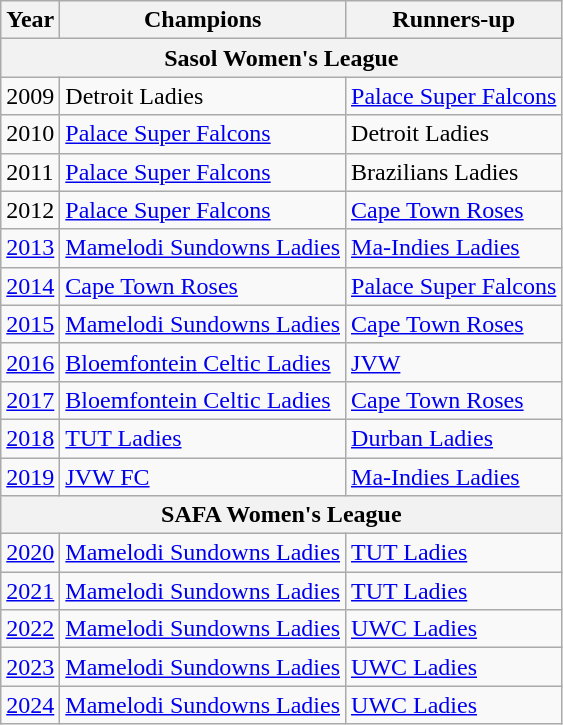<table class="wikitable">
<tr>
<th>Year</th>
<th>Champions</th>
<th>Runners-up</th>
</tr>
<tr>
<th colspan="3">Sasol Women's League</th>
</tr>
<tr>
<td>2009</td>
<td>Detroit Ladies</td>
<td><a href='#'>Palace Super Falcons</a></td>
</tr>
<tr>
<td>2010</td>
<td><a href='#'>Palace Super Falcons</a></td>
<td>Detroit Ladies</td>
</tr>
<tr>
<td>2011</td>
<td><a href='#'>Palace Super Falcons</a></td>
<td>Brazilians Ladies</td>
</tr>
<tr>
<td>2012</td>
<td><a href='#'>Palace Super Falcons</a></td>
<td><a href='#'>Cape Town Roses</a></td>
</tr>
<tr>
<td><a href='#'>2013</a></td>
<td><a href='#'>Mamelodi Sundowns Ladies</a></td>
<td><a href='#'>Ma-Indies Ladies</a></td>
</tr>
<tr>
<td><a href='#'>2014</a></td>
<td><a href='#'>Cape Town Roses</a></td>
<td><a href='#'>Palace Super Falcons</a></td>
</tr>
<tr>
<td><a href='#'>2015</a></td>
<td><a href='#'>Mamelodi Sundowns Ladies</a></td>
<td><a href='#'>Cape Town Roses</a></td>
</tr>
<tr>
<td><a href='#'>2016</a></td>
<td><a href='#'>Bloemfontein Celtic Ladies</a></td>
<td><a href='#'>JVW</a></td>
</tr>
<tr>
<td><a href='#'>2017</a></td>
<td><a href='#'>Bloemfontein Celtic Ladies</a></td>
<td><a href='#'>Cape Town Roses</a></td>
</tr>
<tr>
<td><a href='#'>2018</a></td>
<td><a href='#'>TUT Ladies</a></td>
<td><a href='#'>Durban Ladies</a></td>
</tr>
<tr>
<td><a href='#'>2019</a></td>
<td><a href='#'>JVW FC</a></td>
<td><a href='#'>Ma-Indies Ladies</a></td>
</tr>
<tr>
<th colspan="3">SAFA Women's League</th>
</tr>
<tr>
<td><a href='#'>2020</a></td>
<td><a href='#'>Mamelodi Sundowns Ladies</a></td>
<td><a href='#'>TUT Ladies</a></td>
</tr>
<tr>
<td><a href='#'>2021</a></td>
<td><a href='#'>Mamelodi Sundowns Ladies</a></td>
<td><a href='#'>TUT Ladies</a></td>
</tr>
<tr>
<td><a href='#'>2022</a></td>
<td><a href='#'>Mamelodi Sundowns Ladies</a></td>
<td><a href='#'>UWC Ladies</a></td>
</tr>
<tr>
<td><a href='#'>2023</a></td>
<td><a href='#'>Mamelodi Sundowns Ladies</a></td>
<td><a href='#'>UWC Ladies</a></td>
</tr>
<tr>
<td><a href='#'>2024</a></td>
<td><a href='#'>Mamelodi Sundowns Ladies</a></td>
<td><a href='#'>UWC Ladies</a></td>
</tr>
</table>
